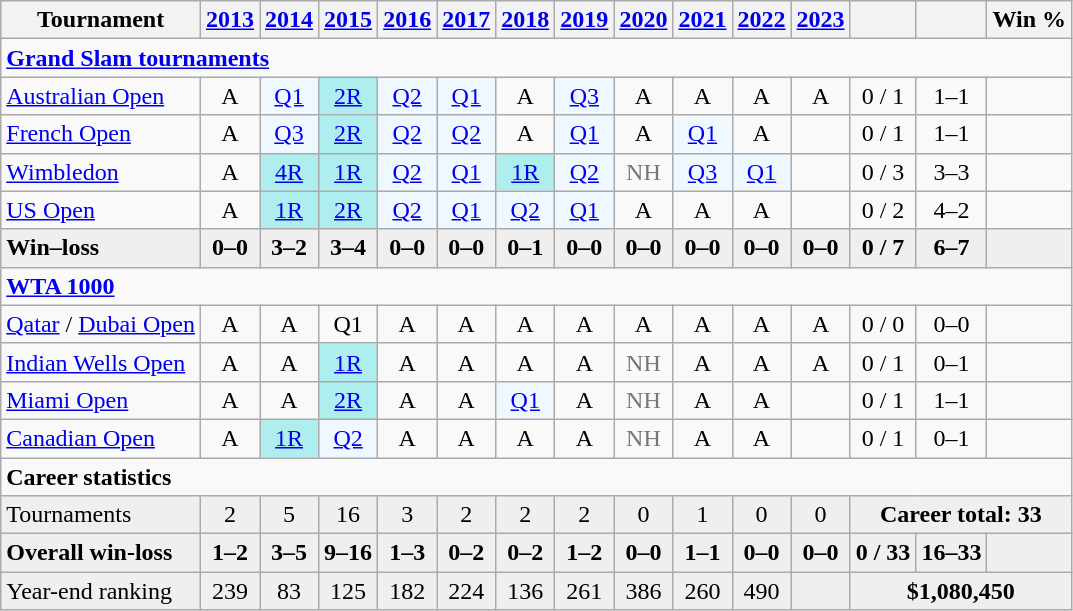<table class="wikitable nowrap" style="text-align:center;">
<tr>
<th>Tournament</th>
<th><a href='#'>2013</a></th>
<th><a href='#'>2014</a></th>
<th><a href='#'>2015</a></th>
<th><a href='#'>2016</a></th>
<th><a href='#'>2017</a></th>
<th><a href='#'>2018</a></th>
<th><a href='#'>2019</a></th>
<th><a href='#'>2020</a></th>
<th><a href='#'>2021</a></th>
<th><a href='#'>2022</a></th>
<th><a href='#'>2023</a></th>
<th></th>
<th></th>
<th>Win %</th>
</tr>
<tr>
<td colspan="15" style="text-align:left"><strong><a href='#'>Grand Slam tournaments</a></strong></td>
</tr>
<tr>
<td align="left"><a href='#'>Australian Open</a></td>
<td>A</td>
<td bgcolor="#f0f8ff"><a href='#'>Q1</a></td>
<td bgcolor="#afeeee"><a href='#'>2R</a></td>
<td bgcolor="#f0f8ff"><a href='#'>Q2</a></td>
<td bgcolor="#f0f8ff"><a href='#'>Q1</a></td>
<td>A</td>
<td bgcolor="#f0f8ff"><a href='#'>Q3</a></td>
<td>A</td>
<td>A</td>
<td>A</td>
<td>A</td>
<td>0 / 1</td>
<td>1–1</td>
<td></td>
</tr>
<tr>
<td align="left"><a href='#'>French Open</a></td>
<td>A</td>
<td bgcolor="#f0f8ff"><a href='#'>Q3</a></td>
<td bgcolor="#afeeee"><a href='#'>2R</a></td>
<td bgcolor="#f0f8ff"><a href='#'>Q2</a></td>
<td bgcolor="#f0f8ff"><a href='#'>Q2</a></td>
<td>A</td>
<td bgcolor="#f0f8ff"><a href='#'>Q1</a></td>
<td>A</td>
<td bgcolor="#f0f8ff"><a href='#'>Q1</a></td>
<td>A</td>
<td></td>
<td>0 / 1</td>
<td>1–1</td>
<td></td>
</tr>
<tr>
<td align="left"><a href='#'>Wimbledon</a></td>
<td>A</td>
<td bgcolor="#afeeee"><a href='#'>4R</a></td>
<td bgcolor="#afeeee"><a href='#'>1R</a></td>
<td bgcolor="#f0f8ff"><a href='#'>Q2</a></td>
<td bgcolor="#f0f8ff"><a href='#'>Q1</a></td>
<td bgcolor="#afeeee"><a href='#'>1R</a></td>
<td bgcolor="#f0f8ff"><a href='#'>Q2</a></td>
<td style="color:#767676">NH</td>
<td bgcolor="#f0f8ff"><a href='#'>Q3</a></td>
<td bgcolor="f0f8ff"><a href='#'>Q1</a></td>
<td></td>
<td>0 / 3</td>
<td>3–3</td>
<td></td>
</tr>
<tr>
<td align="left"><a href='#'>US Open</a></td>
<td>A</td>
<td bgcolor="#afeeee"><a href='#'>1R</a></td>
<td bgcolor="#afeeee"><a href='#'>2R</a></td>
<td bgcolor="#f0f8ff"><a href='#'>Q2</a></td>
<td bgcolor="#f0f8ff"><a href='#'>Q1</a></td>
<td bgcolor="#f0f8ff"><a href='#'>Q2</a></td>
<td bgcolor="#f0f8ff"><a href='#'>Q1</a></td>
<td>A</td>
<td>A</td>
<td>A</td>
<td></td>
<td>0 / 2</td>
<td>4–2</td>
<td></td>
</tr>
<tr style="background:#efefef;font-weight:bold">
<td style="text-align:left">Win–loss</td>
<td>0–0</td>
<td>3–2</td>
<td>3–4</td>
<td>0–0</td>
<td>0–0</td>
<td>0–1</td>
<td>0–0</td>
<td>0–0</td>
<td>0–0</td>
<td>0–0</td>
<td>0–0</td>
<td>0 / 7</td>
<td>6–7</td>
<td></td>
</tr>
<tr>
<td colspan="15" style="text-align:left"><strong><a href='#'>WTA 1000</a></strong></td>
</tr>
<tr>
<td align="left"><a href='#'>Qatar</a> / <a href='#'>Dubai Open</a></td>
<td>A</td>
<td>A</td>
<td>Q1</td>
<td>A</td>
<td>A</td>
<td>A</td>
<td>A</td>
<td>A</td>
<td>A</td>
<td>A</td>
<td>A</td>
<td>0 / 0</td>
<td>0–0</td>
<td></td>
</tr>
<tr>
<td align="left"><a href='#'>Indian Wells Open</a></td>
<td>A</td>
<td>A</td>
<td bgcolor="#afeeee"><a href='#'>1R</a></td>
<td>A</td>
<td>A</td>
<td>A</td>
<td>A</td>
<td style="color:#767676">NH</td>
<td>A</td>
<td>A</td>
<td>A</td>
<td>0 / 1</td>
<td>0–1</td>
<td></td>
</tr>
<tr>
<td align="left"><a href='#'>Miami Open</a></td>
<td>A</td>
<td>A</td>
<td bgcolor="#afeeee"><a href='#'>2R</a></td>
<td>A</td>
<td>A</td>
<td bgcolor="#f0f8ff"><a href='#'>Q1</a></td>
<td>A</td>
<td style="color:#767676">NH</td>
<td>A</td>
<td>A</td>
<td></td>
<td>0 / 1</td>
<td>1–1</td>
<td></td>
</tr>
<tr>
<td align="left"><a href='#'>Canadian Open</a></td>
<td>A</td>
<td bgcolor="#afeeee"><a href='#'>1R</a></td>
<td bgcolor="#f0f8ff"><a href='#'>Q2</a></td>
<td>A</td>
<td>A</td>
<td>A</td>
<td>A</td>
<td style="color:#767676">NH</td>
<td>A</td>
<td>A</td>
<td></td>
<td>0 / 1</td>
<td>0–1</td>
<td></td>
</tr>
<tr>
<td align=left colspan="15"><strong>Career statistics</strong></td>
</tr>
<tr bgcolor=efefef>
<td align=left>Tournaments</td>
<td>2</td>
<td>5</td>
<td>16</td>
<td>3</td>
<td>2</td>
<td>2</td>
<td>2</td>
<td>0</td>
<td>1</td>
<td>0</td>
<td>0</td>
<td colspan="3"><strong>Career total: 33</strong></td>
</tr>
<tr style=background:#efefef;font-weight:bold>
<td align=left>Overall win-loss</td>
<td>1–2</td>
<td>3–5</td>
<td>9–16</td>
<td>1–3</td>
<td>0–2</td>
<td>0–2</td>
<td>1–2</td>
<td>0–0</td>
<td>1–1</td>
<td>0–0</td>
<td>0–0</td>
<td>0 / 33</td>
<td>16–33</td>
<td></td>
</tr>
<tr bgcolor=efefef>
<td align=left>Year-end ranking</td>
<td>239</td>
<td>83</td>
<td>125</td>
<td>182</td>
<td>224</td>
<td>136</td>
<td>261</td>
<td>386</td>
<td>260</td>
<td>490</td>
<td></td>
<td colspan="3"><strong>$1,080,450</strong></td>
</tr>
</table>
